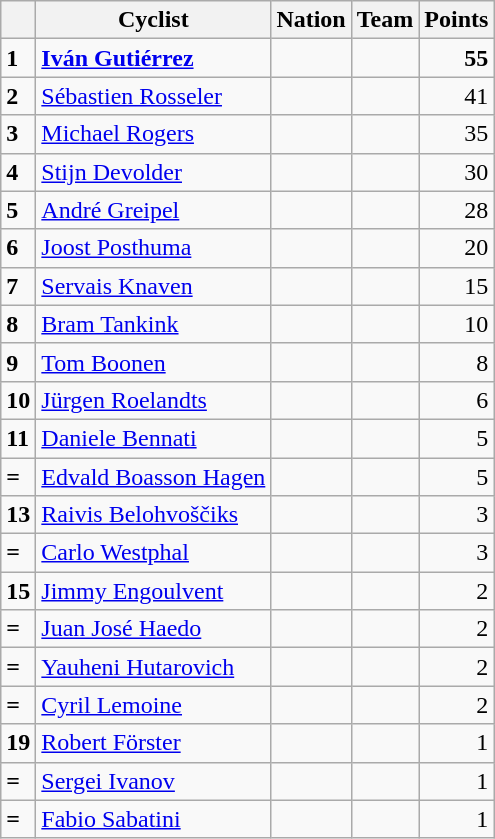<table class="wikitable">
<tr>
<th></th>
<th>Cyclist</th>
<th>Nation</th>
<th>Team</th>
<th>Points</th>
</tr>
<tr>
<td><strong>1</strong></td>
<td><strong><a href='#'>Iván Gutiérrez</a></strong></td>
<td><strong></strong></td>
<td><strong></strong></td>
<td align=right><strong>55</strong></td>
</tr>
<tr>
<td><strong>2</strong></td>
<td><a href='#'>Sébastien Rosseler</a></td>
<td></td>
<td></td>
<td align=right>41</td>
</tr>
<tr>
<td><strong>3</strong></td>
<td><a href='#'>Michael Rogers</a></td>
<td></td>
<td></td>
<td align=right>35</td>
</tr>
<tr>
<td><strong>4</strong></td>
<td><a href='#'>Stijn Devolder</a></td>
<td></td>
<td></td>
<td align=right>30</td>
</tr>
<tr>
<td><strong>5</strong></td>
<td><a href='#'>André Greipel</a></td>
<td></td>
<td></td>
<td align=right>28</td>
</tr>
<tr>
<td><strong>6</strong></td>
<td><a href='#'>Joost Posthuma</a></td>
<td></td>
<td></td>
<td align=right>20</td>
</tr>
<tr>
<td><strong>7</strong></td>
<td><a href='#'>Servais Knaven</a></td>
<td></td>
<td></td>
<td align=right>15</td>
</tr>
<tr>
<td><strong>8</strong></td>
<td><a href='#'>Bram Tankink</a></td>
<td></td>
<td></td>
<td align=right>10</td>
</tr>
<tr>
<td><strong>9</strong></td>
<td><a href='#'>Tom Boonen</a></td>
<td></td>
<td></td>
<td align=right>8</td>
</tr>
<tr>
<td><strong>10</strong></td>
<td><a href='#'>Jürgen Roelandts</a></td>
<td></td>
<td></td>
<td align=right>6</td>
</tr>
<tr>
<td><strong>11</strong></td>
<td><a href='#'>Daniele Bennati</a></td>
<td></td>
<td></td>
<td align=right>5</td>
</tr>
<tr>
<td><strong>=</strong></td>
<td><a href='#'>Edvald Boasson Hagen</a></td>
<td></td>
<td></td>
<td align=right>5</td>
</tr>
<tr>
<td><strong>13</strong></td>
<td><a href='#'>Raivis Belohvoščiks</a></td>
<td></td>
<td></td>
<td align=right>3</td>
</tr>
<tr>
<td><strong>=</strong></td>
<td><a href='#'>Carlo Westphal</a></td>
<td></td>
<td></td>
<td align=right>3</td>
</tr>
<tr>
<td><strong>15</strong></td>
<td><a href='#'>Jimmy Engoulvent</a></td>
<td></td>
<td></td>
<td align=right>2</td>
</tr>
<tr>
<td><strong>=</strong></td>
<td><a href='#'>Juan José Haedo</a></td>
<td></td>
<td></td>
<td align=right>2</td>
</tr>
<tr>
<td><strong>=</strong></td>
<td><a href='#'>Yauheni Hutarovich</a></td>
<td></td>
<td></td>
<td align=right>2</td>
</tr>
<tr>
<td><strong>=</strong></td>
<td><a href='#'>Cyril Lemoine</a></td>
<td></td>
<td></td>
<td align=right>2</td>
</tr>
<tr>
<td><strong>19</strong></td>
<td><a href='#'>Robert Förster</a></td>
<td></td>
<td></td>
<td align=right>1</td>
</tr>
<tr>
<td><strong>=</strong></td>
<td><a href='#'>Sergei Ivanov</a></td>
<td></td>
<td></td>
<td align=right>1</td>
</tr>
<tr>
<td><strong>=</strong></td>
<td><a href='#'>Fabio Sabatini</a></td>
<td></td>
<td></td>
<td align=right>1</td>
</tr>
</table>
